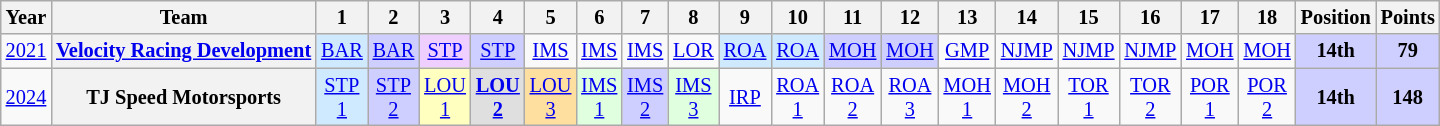<table class="wikitable" style="text-align:center; font-size:85%">
<tr>
<th>Year</th>
<th>Team</th>
<th>1</th>
<th>2</th>
<th>3</th>
<th>4</th>
<th>5</th>
<th>6</th>
<th>7</th>
<th>8</th>
<th>9</th>
<th>10</th>
<th>11</th>
<th>12</th>
<th>13</th>
<th>14</th>
<th>15</th>
<th>16</th>
<th>17</th>
<th>18</th>
<th>Position</th>
<th>Points</th>
</tr>
<tr>
<td><a href='#'>2021</a></td>
<th nowrap><a href='#'>Velocity Racing Development</a></th>
<td style="background:#CFEAFF;"><a href='#'>BAR</a><br></td>
<td style="background:#CFCFFF;"><a href='#'>BAR</a><br></td>
<td style="background:#EFCFFF;"><a href='#'>STP</a><br></td>
<td style="background:#CFCFFF;"><a href='#'>STP</a><br></td>
<td style="background:#;"><a href='#'>IMS</a></td>
<td style="background:#;"><a href='#'>IMS</a></td>
<td style="background:#;"><a href='#'>IMS</a></td>
<td style="background:#;"><a href='#'>LOR</a></td>
<td style="background:#CFEAFF;"><a href='#'>ROA</a><br></td>
<td style="background:#CFEAFF;"><a href='#'>ROA</a><br></td>
<td style="background:#CFCFFF;"><a href='#'>MOH</a><br></td>
<td style="background:#CFCFFF;"><a href='#'>MOH</a><br></td>
<td style="background:#;"><a href='#'>GMP</a></td>
<td style="background:#;"><a href='#'>NJMP</a></td>
<td style="background:#;"><a href='#'>NJMP</a></td>
<td style="background:#;"><a href='#'>NJMP</a></td>
<td style="background:#;"><a href='#'>MOH</a></td>
<td style="background:#;"><a href='#'>MOH</a></td>
<th style="background:#CFCFFF;">14th</th>
<th style="background:#CFCFFF;">79</th>
</tr>
<tr>
<td><a href='#'>2024</a></td>
<th>TJ Speed Motorsports</th>
<td style="background:#CFEAFF;"><a href='#'>STP<br>1</a><br></td>
<td style="background:#CFCFFF;"><a href='#'>STP<br>2</a><br></td>
<td style="background:#FFFFBF;"><a href='#'>LOU<br>1</a><br></td>
<td style="background:#DFDFDF;"><strong><a href='#'>LOU<br>2</a></strong><br></td>
<td style="background:#FFDF9F;"><a href='#'>LOU<br>3</a><br></td>
<td style="background:#DFFFDF;"><a href='#'>IMS<br>1</a><br></td>
<td style="background:#CFCFFF;"><a href='#'>IMS<br>2</a><br></td>
<td style="background:#DFFFDF;"><a href='#'>IMS<br>3</a><br></td>
<td style="background:#;"><a href='#'>IRP</a></td>
<td style="background:#;"><a href='#'>ROA<br>1</a></td>
<td style="background:#;"><a href='#'>ROA<br>2</a></td>
<td style="background:#;"><a href='#'>ROA<br>3</a></td>
<td style="background:#;"><a href='#'>MOH<br>1</a></td>
<td style="background:#;"><a href='#'>MOH<br>2</a></td>
<td style="background:#;"><a href='#'>TOR<br>1</a></td>
<td style="background:#;"><a href='#'>TOR<br>2</a></td>
<td style="background:#;"><a href='#'>POR<br>1</a></td>
<td style="background:#;"><a href='#'>POR<br>2</a></td>
<th style="background:#CFCFFF;">14th</th>
<th style="background:#CFCFFF;">148</th>
</tr>
</table>
